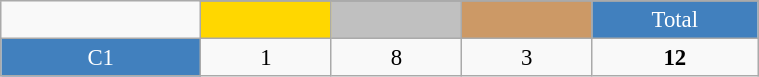<table class="wikitable"  style="font-size:95%; text-align:center; border:gray solid 1px; width:40%;">
<tr>
<td rowspan="2" style="width:3%;"></td>
</tr>
<tr>
<td style="width:2%;" bgcolor=gold></td>
<td style="width:2%;" bgcolor=silver></td>
<td style="width:2%;" bgcolor=cc9966></td>
<td style="width:2%; background-color:#4180be; color:white;">Total</td>
</tr>
<tr>
<td style="background-color:#4180be; color:white;">C1</td>
<td>1</td>
<td>8</td>
<td>3</td>
<td><strong>12</strong></td>
</tr>
</table>
